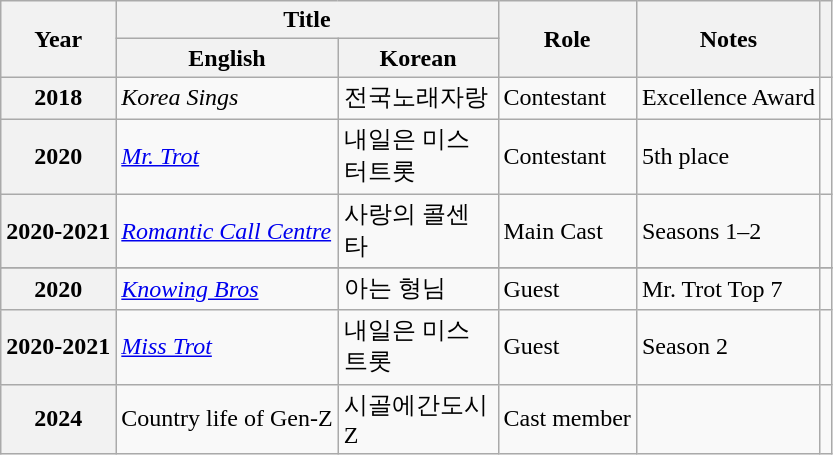<table class="wikitable plainrowheaders sortable">
<tr>
<th scope="col" rowspan="2">Year</th>
<th scope="col" colspan="2">Title</th>
<th scope="col" rowspan="2">Role</th>
<th scope="col" rowspan="2">Notes</th>
<th scope="col" rowspan="2" class="unsortable"></th>
</tr>
<tr>
<th scope="col">English</th>
<th scope="col" style="width:6.2em;">Korean</th>
</tr>
<tr>
<th scope="row">2018</th>
<td><em>Korea Sings</em></td>
<td>전국노래자랑</td>
<td>Contestant</td>
<td>Excellence Award</td>
<td style="text-align:center"></td>
</tr>
<tr>
<th scope="row">2020</th>
<td><em><a href='#'>Mr. Trot</a></em></td>
<td>내일은 미스터트롯</td>
<td>Contestant</td>
<td>5th place</td>
<td style="text-align:center"></td>
</tr>
<tr>
<th scope="row">2020-2021</th>
<td><em><a href='#'>Romantic Call Centre</a></em></td>
<td>사랑의 콜센타</td>
<td>Main Cast</td>
<td>Seasons 1–2</td>
<td style="text-align:center"><br></td>
</tr>
<tr>
</tr>
<tr>
<th scope="row">2020</th>
<td><em><a href='#'>Knowing Bros</a></em></td>
<td>아는 형님</td>
<td>Guest</td>
<td>Mr. Trot Top 7</td>
<td style="text-align:center"><br></td>
</tr>
<tr>
<th scope="row">2020-2021</th>
<td><em><a href='#'>Miss Trot</a></em></td>
<td>내일은 미스트롯</td>
<td>Guest</td>
<td>Season 2</td>
<td style="text-align:center"><br></td>
</tr>
<tr>
<th scope="row">2024</th>
<td>Country life of Gen-Z</td>
<td>시골에간도시Z</td>
<td>Cast member</td>
<td></td>
<td></td>
</tr>
</table>
